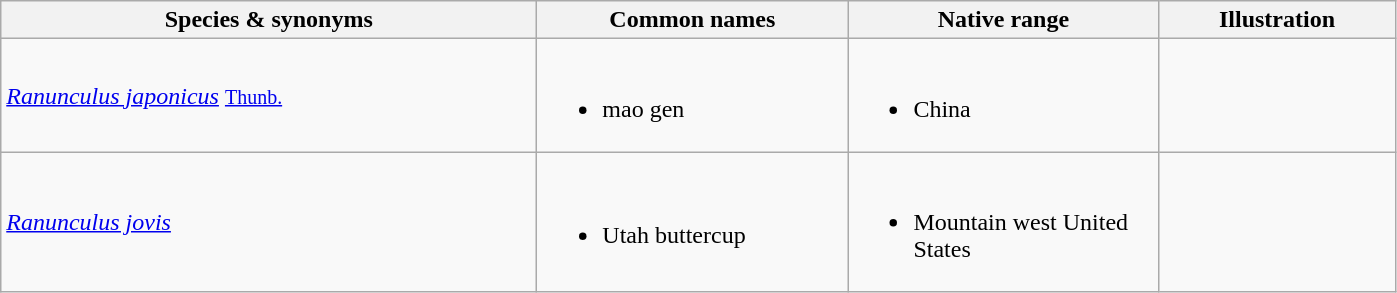<table class="wikitable">
<tr>
<th width=350>Species & synonyms</th>
<th width=200>Common names</th>
<th width=200>Native range</th>
<th width=150>Illustration</th>
</tr>
<tr>
<td><em><a href='#'>Ranunculus japonicus</a></em> <small><a href='#'>Thunb.</a></small></td>
<td><br><ul><li>mao gen</li></ul></td>
<td><br><ul><li>China</li></ul></td>
<td></td>
</tr>
<tr>
<td><em><a href='#'>Ranunculus jovis</a></em></td>
<td><br><ul><li>Utah buttercup</li></ul></td>
<td><br><ul><li>Mountain west United States</li></ul></td>
<td></td>
</tr>
</table>
